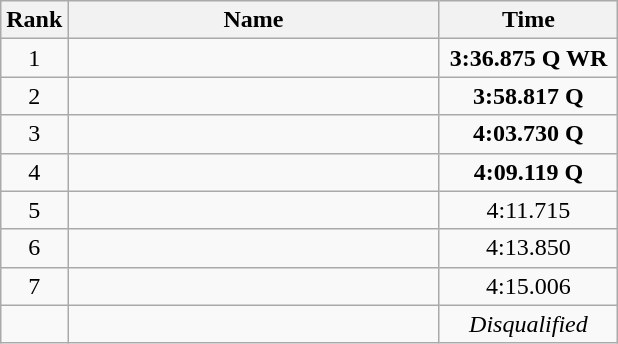<table class="wikitable" style="text-align:center;">
<tr>
<th>Rank</th>
<th style="width:15em">Name</th>
<th style="width:7em">Time</th>
</tr>
<tr>
<td>1</td>
<td align=left></td>
<td><strong>3:36.875 Q WR</strong></td>
</tr>
<tr>
<td>2</td>
<td align=left></td>
<td><strong>3:58.817 Q</strong></td>
</tr>
<tr>
<td>3</td>
<td align=left></td>
<td><strong>4:03.730 Q</strong></td>
</tr>
<tr>
<td>4</td>
<td align=left></td>
<td><strong>4:09.119 Q</strong></td>
</tr>
<tr>
<td>5</td>
<td align=left></td>
<td>4:11.715</td>
</tr>
<tr>
<td>6</td>
<td align=left></td>
<td>4:13.850</td>
</tr>
<tr>
<td>7</td>
<td align=left></td>
<td>4:15.006</td>
</tr>
<tr>
<td></td>
<td align=left></td>
<td><em>Disqualified</em></td>
</tr>
</table>
